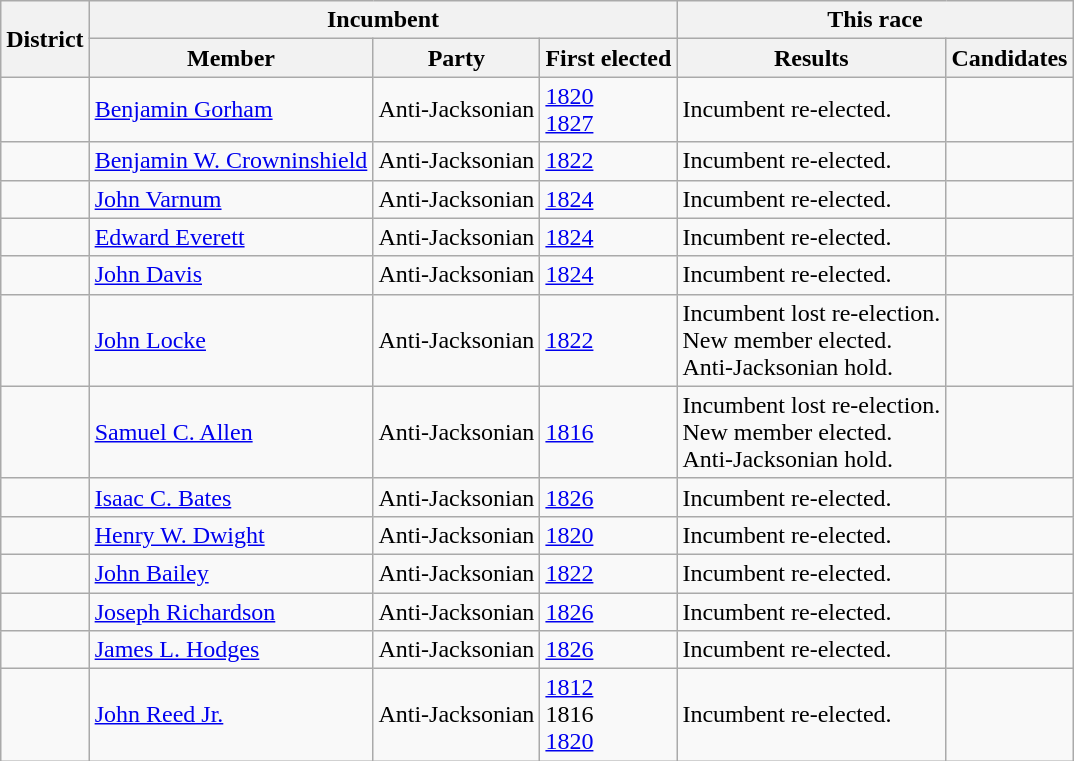<table class=wikitable>
<tr>
<th rowspan=2>District</th>
<th colspan=3>Incumbent</th>
<th colspan=2>This race</th>
</tr>
<tr>
<th>Member</th>
<th>Party</th>
<th>First elected</th>
<th>Results</th>
<th>Candidates</th>
</tr>
<tr>
<td><br></td>
<td><a href='#'>Benjamin Gorham</a></td>
<td>Anti-Jacksonian</td>
<td><a href='#'>1820 </a><br><a href='#'>1827 </a></td>
<td>Incumbent re-elected.</td>
<td nowrap></td>
</tr>
<tr>
<td><br></td>
<td><a href='#'>Benjamin W. Crowninshield</a></td>
<td>Anti-Jacksonian</td>
<td><a href='#'>1822</a></td>
<td>Incumbent re-elected.</td>
<td nowrap></td>
</tr>
<tr>
<td><br></td>
<td><a href='#'>John Varnum</a></td>
<td>Anti-Jacksonian</td>
<td><a href='#'>1824</a></td>
<td>Incumbent re-elected.</td>
<td nowrap></td>
</tr>
<tr>
<td><br></td>
<td><a href='#'>Edward Everett</a></td>
<td>Anti-Jacksonian</td>
<td><a href='#'>1824</a></td>
<td>Incumbent re-elected.</td>
<td nowrap></td>
</tr>
<tr>
<td><br></td>
<td><a href='#'>John Davis</a></td>
<td>Anti-Jacksonian</td>
<td><a href='#'>1824</a></td>
<td>Incumbent re-elected.</td>
<td nowrap></td>
</tr>
<tr>
<td><br></td>
<td><a href='#'>John Locke</a></td>
<td>Anti-Jacksonian</td>
<td><a href='#'>1822</a></td>
<td>Incumbent lost re-election.<br>New member elected.<br>Anti-Jacksonian hold.</td>
<td nowrap></td>
</tr>
<tr>
<td><br></td>
<td><a href='#'>Samuel C. Allen</a></td>
<td>Anti-Jacksonian</td>
<td><a href='#'>1816</a></td>
<td>Incumbent lost re-election.<br>New member elected.<br>Anti-Jacksonian hold.</td>
<td nowrap></td>
</tr>
<tr>
<td><br></td>
<td><a href='#'>Isaac C. Bates</a></td>
<td>Anti-Jacksonian</td>
<td><a href='#'>1826</a></td>
<td>Incumbent re-elected.</td>
<td nowrap></td>
</tr>
<tr>
<td><br></td>
<td><a href='#'>Henry W. Dwight</a></td>
<td>Anti-Jacksonian</td>
<td><a href='#'>1820</a></td>
<td>Incumbent re-elected.</td>
<td nowrap></td>
</tr>
<tr>
<td><br></td>
<td><a href='#'>John Bailey</a></td>
<td>Anti-Jacksonian</td>
<td><a href='#'>1822</a></td>
<td>Incumbent re-elected.</td>
<td nowrap></td>
</tr>
<tr>
<td><br></td>
<td><a href='#'>Joseph Richardson</a></td>
<td>Anti-Jacksonian</td>
<td><a href='#'>1826</a></td>
<td>Incumbent re-elected.</td>
<td nowrap></td>
</tr>
<tr>
<td><br></td>
<td><a href='#'>James L. Hodges</a></td>
<td>Anti-Jacksonian</td>
<td><a href='#'>1826</a></td>
<td>Incumbent re-elected.</td>
<td nowrap></td>
</tr>
<tr>
<td><br></td>
<td><a href='#'>John Reed Jr.</a></td>
<td>Anti-Jacksonian</td>
<td><a href='#'>1812</a><br>1816 <br><a href='#'>1820</a></td>
<td>Incumbent re-elected.</td>
<td nowrap></td>
</tr>
</table>
